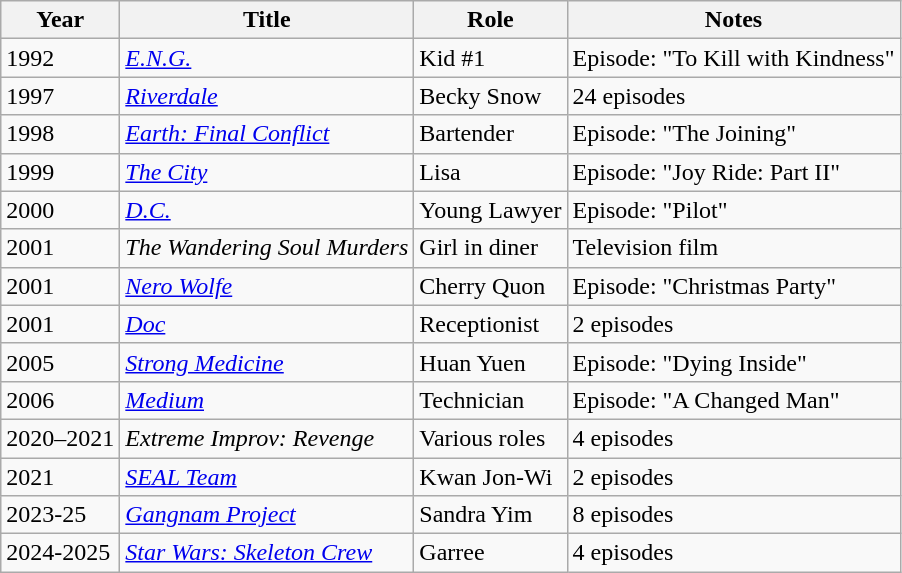<table class="wikitable sortable">
<tr>
<th>Year</th>
<th>Title</th>
<th>Role</th>
<th>Notes</th>
</tr>
<tr>
<td>1992</td>
<td><em><a href='#'>E.N.G.</a></em></td>
<td>Kid #1</td>
<td>Episode: "To Kill with Kindness"</td>
</tr>
<tr>
<td>1997</td>
<td><a href='#'><em>Riverdale</em></a></td>
<td>Becky Snow</td>
<td>24 episodes</td>
</tr>
<tr>
<td>1998</td>
<td><em><a href='#'>Earth: Final Conflict</a></em></td>
<td>Bartender</td>
<td>Episode: "The Joining"</td>
</tr>
<tr>
<td>1999</td>
<td><a href='#'><em>The City</em></a></td>
<td>Lisa</td>
<td>Episode: "Joy Ride: Part II"</td>
</tr>
<tr>
<td>2000</td>
<td><a href='#'><em>D.C.</em></a></td>
<td>Young Lawyer</td>
<td>Episode: "Pilot"</td>
</tr>
<tr>
<td>2001</td>
<td><em>The Wandering Soul Murders</em></td>
<td>Girl in diner</td>
<td>Television film</td>
</tr>
<tr>
<td>2001</td>
<td><a href='#'><em>Nero Wolfe</em></a></td>
<td>Cherry Quon</td>
<td>Episode: "Christmas Party"</td>
</tr>
<tr>
<td>2001</td>
<td><a href='#'><em>Doc</em></a></td>
<td>Receptionist</td>
<td>2 episodes</td>
</tr>
<tr>
<td>2005</td>
<td><em><a href='#'>Strong Medicine</a></em></td>
<td>Huan Yuen</td>
<td>Episode: "Dying Inside"</td>
</tr>
<tr>
<td>2006</td>
<td><a href='#'><em>Medium</em></a></td>
<td>Technician</td>
<td>Episode: "A Changed Man"</td>
</tr>
<tr>
<td>2020–2021</td>
<td><em>Extreme Improv: Revenge</em></td>
<td>Various roles</td>
<td>4 episodes</td>
</tr>
<tr>
<td>2021</td>
<td><a href='#'><em>SEAL Team</em></a></td>
<td>Kwan Jon-Wi</td>
<td>2 episodes</td>
</tr>
<tr>
<td>2023-25</td>
<td><a href='#'><em>Gangnam Project</em></a></td>
<td>Sandra Yim</td>
<td>8 episodes</td>
</tr>
<tr>
<td>2024-2025</td>
<td><em><a href='#'>Star Wars: Skeleton Crew</a></em></td>
<td>Garree</td>
<td>4 episodes</td>
</tr>
</table>
